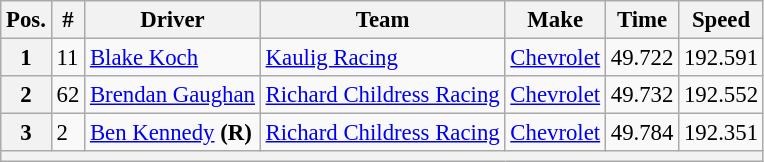<table class="wikitable" style="font-size:95%">
<tr>
<th>Pos.</th>
<th>#</th>
<th>Driver</th>
<th>Team</th>
<th>Make</th>
<th>Time</th>
<th>Speed</th>
</tr>
<tr>
<th>1</th>
<td>11</td>
<td><a href='#'>Blake Koch</a></td>
<td><a href='#'>Kaulig Racing</a></td>
<td><a href='#'>Chevrolet</a></td>
<td>49.722</td>
<td>192.591</td>
</tr>
<tr>
<th>2</th>
<td>62</td>
<td><a href='#'>Brendan Gaughan</a></td>
<td><a href='#'>Richard Childress Racing</a></td>
<td><a href='#'>Chevrolet</a></td>
<td>49.732</td>
<td>192.552</td>
</tr>
<tr>
<th>3</th>
<td>2</td>
<td><a href='#'>Ben Kennedy</a> <strong>(R)</strong></td>
<td><a href='#'>Richard Childress Racing</a></td>
<td><a href='#'>Chevrolet</a></td>
<td>49.784</td>
<td>192.351</td>
</tr>
<tr>
<th colspan="7"></th>
</tr>
</table>
